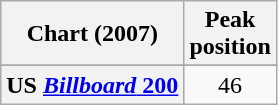<table class="wikitable sortable plainrowheaders" style="text-align:center">
<tr>
<th scope="col">Chart (2007)</th>
<th scope="col">Peak<br> position</th>
</tr>
<tr>
</tr>
<tr>
</tr>
<tr>
</tr>
<tr>
</tr>
<tr>
</tr>
<tr>
</tr>
<tr>
</tr>
<tr>
</tr>
<tr>
</tr>
<tr>
</tr>
<tr>
</tr>
<tr>
<th scope="row">US <a href='#'><em>Billboard</em> 200</a></th>
<td>46</td>
</tr>
</table>
